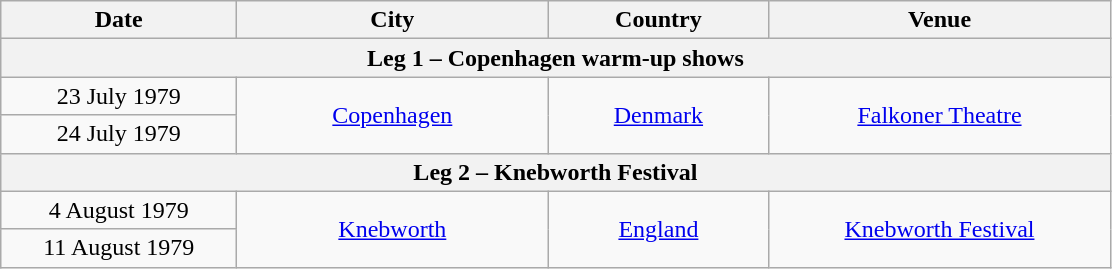<table class="wikitable" style="text-align:center;">
<tr>
<th style="width:150px;">Date</th>
<th style="width:200px;">City</th>
<th style="width:140px;">Country</th>
<th style="width:220px;">Venue</th>
</tr>
<tr>
<th colspan="4">Leg 1 – Copenhagen warm-up shows</th>
</tr>
<tr>
<td>23 July 1979</td>
<td rowspan="2"><a href='#'>Copenhagen</a></td>
<td rowspan="2"><a href='#'>Denmark</a></td>
<td rowspan="2"><a href='#'>Falkoner Theatre</a></td>
</tr>
<tr>
<td>24 July 1979</td>
</tr>
<tr>
<th colspan="4">Leg 2 – Knebworth Festival</th>
</tr>
<tr>
<td>4 August 1979</td>
<td rowspan="2"><a href='#'>Knebworth</a></td>
<td rowspan="2"><a href='#'>England</a></td>
<td rowspan="2"><a href='#'>Knebworth Festival</a></td>
</tr>
<tr>
<td>11 August 1979</td>
</tr>
</table>
